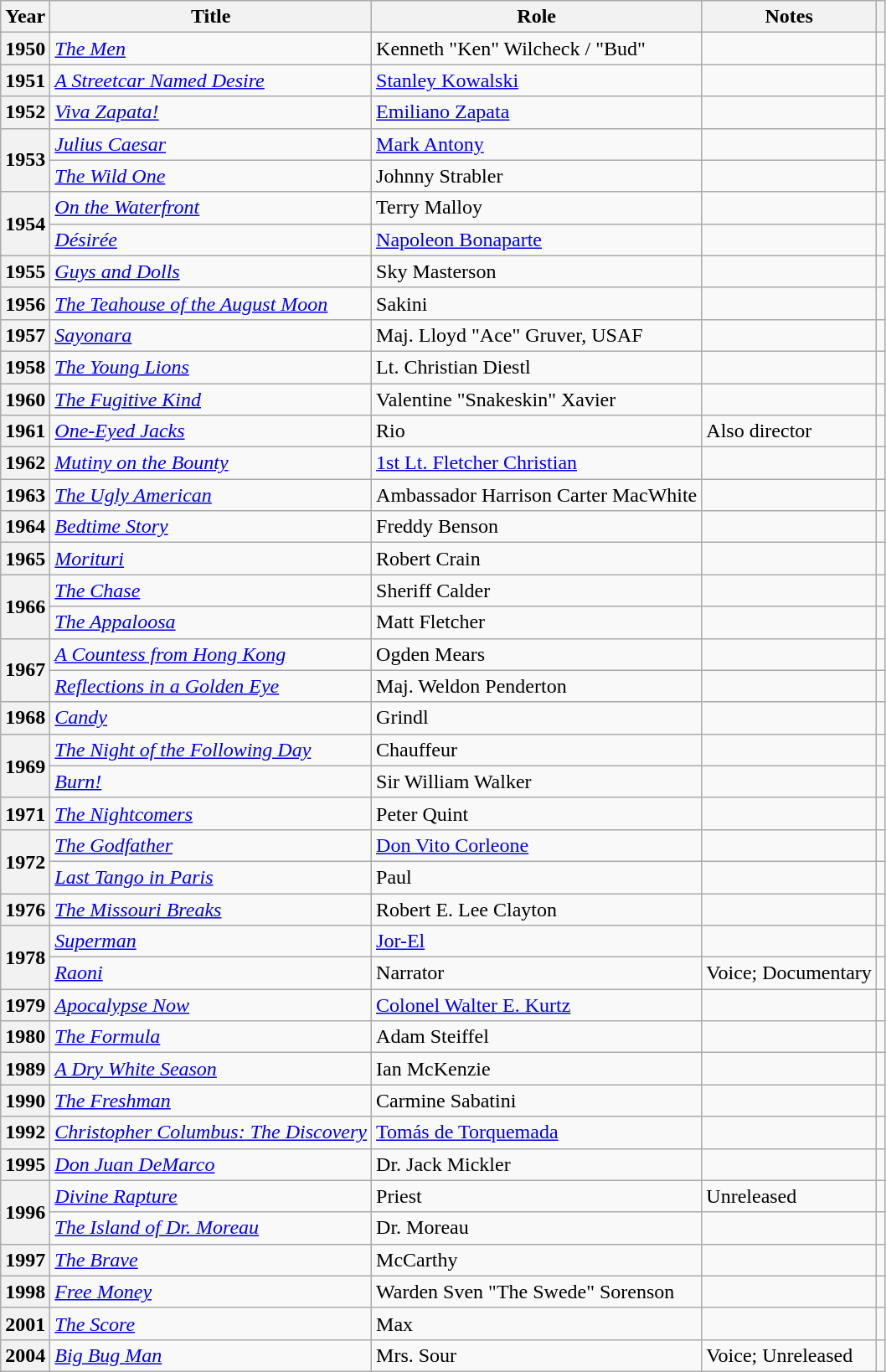<table class="wikitable plainrowheaders sortable" style="margin-right: 0;">
<tr>
<th scope="col">Year</th>
<th scope="col">Title</th>
<th scope="col">Role</th>
<th scope="col" class="unsortable">Notes</th>
<th scope="col" class="unsortable"></th>
</tr>
<tr>
<th scope="row">1950</th>
<td><em><a href='#'>The Men</a></em></td>
<td>Kenneth "Ken" Wilcheck / "Bud"</td>
<td></td>
<td></td>
</tr>
<tr>
<th scope="row">1951</th>
<td><em><a href='#'>A Streetcar Named Desire</a></em></td>
<td><a href='#'>Stanley Kowalski</a></td>
<td></td>
<td></td>
</tr>
<tr>
<th scope="row">1952</th>
<td><em><a href='#'>Viva Zapata!</a></em></td>
<td><a href='#'>Emiliano Zapata</a></td>
<td></td>
<td></td>
</tr>
<tr>
<th rowspan="2" scope="row">1953</th>
<td><em><a href='#'>Julius Caesar</a></em></td>
<td><a href='#'>Mark Antony</a></td>
<td></td>
<td></td>
</tr>
<tr>
<td><em><a href='#'>The Wild One</a></em></td>
<td>Johnny Strabler</td>
<td></td>
<td></td>
</tr>
<tr>
<th rowspan="2" scope="row">1954</th>
<td><em><a href='#'>On the Waterfront</a></em></td>
<td>Terry Malloy</td>
<td></td>
<td></td>
</tr>
<tr>
<td><em><a href='#'>Désirée</a></em></td>
<td><a href='#'>Napoleon Bonaparte</a></td>
<td></td>
<td></td>
</tr>
<tr>
<th scope="row">1955</th>
<td><em><a href='#'>Guys and Dolls</a></em></td>
<td>Sky Masterson</td>
<td></td>
<td></td>
</tr>
<tr>
<th scope="row">1956</th>
<td><em><a href='#'>The Teahouse of the August Moon</a></em></td>
<td>Sakini</td>
<td></td>
<td></td>
</tr>
<tr>
<th scope="row">1957</th>
<td><em><a href='#'>Sayonara</a></em></td>
<td>Maj. Lloyd "Ace" Gruver, USAF</td>
<td></td>
<td></td>
</tr>
<tr>
<th scope="row">1958</th>
<td><em><a href='#'>The Young Lions</a></em></td>
<td>Lt. Christian Diestl</td>
<td></td>
<td></td>
</tr>
<tr>
<th scope="row">1960</th>
<td><em><a href='#'>The Fugitive Kind</a></em></td>
<td>Valentine "Snakeskin" Xavier</td>
<td></td>
<td></td>
</tr>
<tr>
<th scope="row">1961</th>
<td><em><a href='#'>One-Eyed Jacks</a></em></td>
<td>Rio</td>
<td>Also director</td>
<td></td>
</tr>
<tr>
<th scope="row">1962</th>
<td><em><a href='#'>Mutiny on the Bounty</a></em></td>
<td><a href='#'>1st Lt. Fletcher Christian</a></td>
<td></td>
<td></td>
</tr>
<tr>
<th scope="row">1963</th>
<td><em><a href='#'>The Ugly American</a></em></td>
<td>Ambassador Harrison Carter MacWhite</td>
<td></td>
<td></td>
</tr>
<tr>
<th scope="row">1964</th>
<td><em><a href='#'>Bedtime Story</a></em></td>
<td>Freddy Benson</td>
<td></td>
<td></td>
</tr>
<tr>
<th scope="row">1965</th>
<td><em><a href='#'>Morituri</a></em></td>
<td>Robert Crain</td>
<td></td>
<td></td>
</tr>
<tr>
<th rowspan="2" scope="row">1966</th>
<td><em><a href='#'>The Chase</a></em></td>
<td>Sheriff Calder</td>
<td></td>
<td></td>
</tr>
<tr>
<td><em><a href='#'>The Appaloosa</a></em></td>
<td>Matt Fletcher</td>
<td></td>
<td></td>
</tr>
<tr>
<th rowspan="2" scope="row">1967</th>
<td><em><a href='#'>A Countess from Hong Kong</a></em></td>
<td>Ogden Mears</td>
<td></td>
<td></td>
</tr>
<tr>
<td><em><a href='#'>Reflections in a Golden Eye</a></em></td>
<td>Maj. Weldon Penderton</td>
<td></td>
<td></td>
</tr>
<tr>
<th scope="row">1968</th>
<td><em><a href='#'>Candy</a></em></td>
<td>Grindl</td>
<td></td>
<td></td>
</tr>
<tr>
<th rowspan="2" scope="row">1969</th>
<td><em><a href='#'>The Night of the Following Day</a></em></td>
<td>Chauffeur</td>
<td></td>
<td></td>
</tr>
<tr>
<td><em><a href='#'>Burn!</a></em></td>
<td>Sir William Walker</td>
<td></td>
<td></td>
</tr>
<tr>
<th scope="row">1971</th>
<td><em><a href='#'>The Nightcomers</a></em></td>
<td>Peter Quint</td>
<td></td>
<td></td>
</tr>
<tr>
<th rowspan="2" scope="row">1972</th>
<td><em><a href='#'>The Godfather</a></em></td>
<td><a href='#'>Don Vito Corleone</a></td>
<td></td>
<td></td>
</tr>
<tr>
<td><em><a href='#'>Last Tango in Paris</a></em></td>
<td>Paul</td>
<td></td>
<td></td>
</tr>
<tr>
<th scope="row">1976</th>
<td><em><a href='#'>The Missouri Breaks</a></em></td>
<td>Robert E. Lee Clayton</td>
<td></td>
<td></td>
</tr>
<tr>
<th rowspan="2" scope="row">1978</th>
<td><em><a href='#'>Superman</a></em></td>
<td><a href='#'>Jor-El</a></td>
<td></td>
<td></td>
</tr>
<tr>
<td><em><a href='#'>Raoni</a></em></td>
<td>Narrator</td>
<td>Voice; Documentary</td>
<td></td>
</tr>
<tr>
<th scope="row">1979</th>
<td><em><a href='#'>Apocalypse Now</a></em></td>
<td><a href='#'>Colonel Walter E. Kurtz</a></td>
<td></td>
<td></td>
</tr>
<tr>
<th scope="row">1980</th>
<td><em><a href='#'>The Formula</a></em></td>
<td>Adam Steiffel</td>
<td></td>
<td></td>
</tr>
<tr>
<th scope="row">1989</th>
<td><em><a href='#'>A Dry White Season</a></em></td>
<td>Ian McKenzie</td>
<td></td>
<td></td>
</tr>
<tr>
<th scope="row">1990</th>
<td><em><a href='#'>The Freshman</a></em></td>
<td>Carmine Sabatini</td>
<td></td>
<td></td>
</tr>
<tr>
<th scope="row">1992</th>
<td><em><a href='#'>Christopher Columbus: The Discovery</a></em></td>
<td><a href='#'>Tomás de Torquemada</a></td>
<td></td>
<td></td>
</tr>
<tr>
<th scope="row">1995</th>
<td><em><a href='#'>Don Juan DeMarco</a></em></td>
<td>Dr. Jack Mickler</td>
<td></td>
<td></td>
</tr>
<tr>
<th rowspan="2" scope="row">1996</th>
<td><em><a href='#'>Divine Rapture</a></em></td>
<td>Priest</td>
<td>Unreleased</td>
<td></td>
</tr>
<tr>
<td><em><a href='#'>The Island of Dr. Moreau</a></em></td>
<td>Dr. Moreau</td>
<td></td>
<td></td>
</tr>
<tr>
<th scope="row">1997</th>
<td><em><a href='#'>The Brave</a></em></td>
<td>McCarthy</td>
<td></td>
<td></td>
</tr>
<tr>
<th scope="row">1998</th>
<td><em><a href='#'>Free Money</a></em></td>
<td>Warden Sven "The Swede" Sorenson</td>
<td></td>
<td></td>
</tr>
<tr>
<th scope="row">2001</th>
<td><em><a href='#'>The Score</a></em></td>
<td>Max</td>
<td></td>
<td></td>
</tr>
<tr>
<th scope="row">2004</th>
<td><em><a href='#'>Big Bug Man</a></em></td>
<td>Mrs. Sour</td>
<td>Voice; Unreleased</td>
<td></td>
</tr>
</table>
